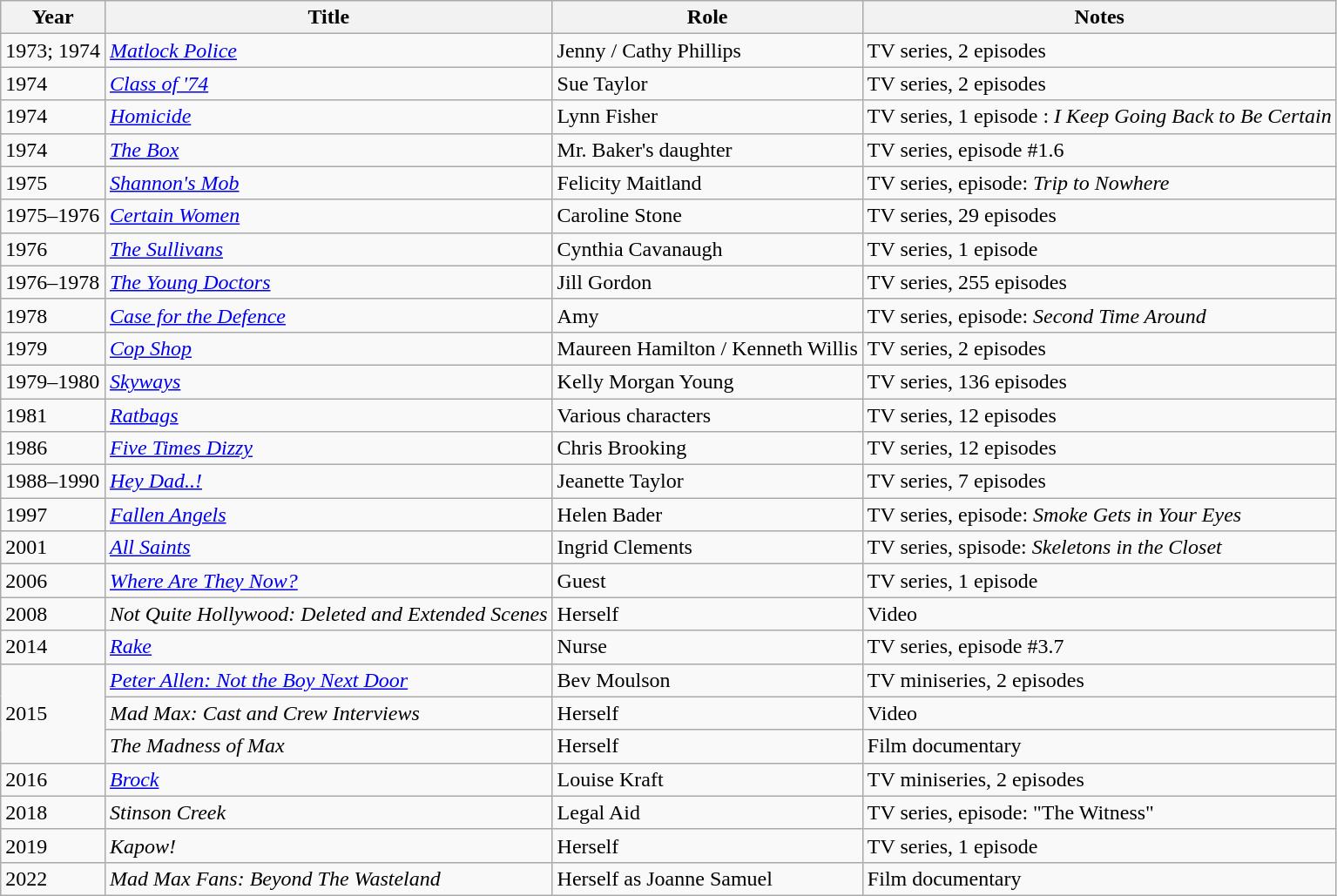<table class="wikitable sortable">
<tr>
<th>Year</th>
<th>Title</th>
<th>Role</th>
<th>Notes</th>
</tr>
<tr>
<td>1973; 1974</td>
<td><em><a href='#'>Matlock Police</a></em></td>
<td>Jenny / Cathy Phillips</td>
<td>TV series, 2 episodes</td>
</tr>
<tr>
<td>1974</td>
<td><em><a href='#'>Class of '74</a></em></td>
<td>Sue Taylor</td>
<td>TV series, 2 episodes</td>
</tr>
<tr>
<td>1974</td>
<td><em><a href='#'>Homicide</a></em></td>
<td>Lynn Fisher</td>
<td>TV series, 1 episode : <em>I Keep Going Back to Be Certain</em></td>
</tr>
<tr>
<td>1974</td>
<td><em><a href='#'>The Box</a></em></td>
<td>Mr. Baker's daughter</td>
<td>TV series, episode #1.6</td>
</tr>
<tr>
<td>1975</td>
<td><em><a href='#'>Shannon's Mob</a></em></td>
<td>Felicity Maitland</td>
<td>TV series, episode: <em>Trip to Nowhere</em></td>
</tr>
<tr>
<td>1975–1976</td>
<td><em><a href='#'>Certain Women</a></em></td>
<td>Caroline Stone</td>
<td>TV series, 29 episodes</td>
</tr>
<tr>
<td>1976</td>
<td><em><a href='#'>The Sullivans</a></em></td>
<td>Cynthia Cavanaugh</td>
<td>TV series, 1 episode</td>
</tr>
<tr>
<td>1976–1978</td>
<td><em><a href='#'>The Young Doctors</a></em></td>
<td>Jill Gordon</td>
<td>TV series, 255 episodes</td>
</tr>
<tr>
<td>1978</td>
<td><em><a href='#'>Case for the Defence</a></em></td>
<td>Amy</td>
<td>TV series, episode: <em>Second Time Around</em></td>
</tr>
<tr>
<td>1979</td>
<td><em><a href='#'>Cop Shop</a></em></td>
<td>Maureen Hamilton / Kenneth Willis</td>
<td>TV series, 2 episodes</td>
</tr>
<tr>
<td>1979–1980</td>
<td><em><a href='#'>Skyways</a></em></td>
<td>Kelly Morgan Young</td>
<td>TV series, 136 episodes</td>
</tr>
<tr>
<td>1981</td>
<td><em><a href='#'>Ratbags</a></em></td>
<td>Various characters</td>
<td>TV series, 12 episodes</td>
</tr>
<tr>
<td>1986</td>
<td><em><a href='#'>Five Times Dizzy</a></em></td>
<td>Chris Brooking</td>
<td>TV series, 12 episodes</td>
</tr>
<tr>
<td>1988–1990</td>
<td><em><a href='#'>Hey Dad..!</a></em></td>
<td>Jeanette Taylor</td>
<td>TV series, 7 episodes</td>
</tr>
<tr>
<td>1997</td>
<td><em><a href='#'>Fallen Angels</a></em></td>
<td>Helen Bader</td>
<td>TV series, episode: <em>Smoke Gets in Your Eyes</em></td>
</tr>
<tr>
<td>2001</td>
<td><em><a href='#'>All Saints</a></em></td>
<td>Ingrid Clements</td>
<td>TV series, spisode: <em>Skeletons in the Closet</em></td>
</tr>
<tr>
<td>2006</td>
<td><em><a href='#'>Where Are They Now?</a></em></td>
<td>Guest</td>
<td>TV series, 1 episode</td>
</tr>
<tr>
<td>2008</td>
<td><em>Not Quite Hollywood: Deleted and Extended Scenes</em></td>
<td>Herself</td>
<td>Video</td>
</tr>
<tr>
<td>2014</td>
<td><em><a href='#'>Rake</a></em></td>
<td>Nurse</td>
<td>TV series, episode #3.7</td>
</tr>
<tr>
<td rowspan="3">2015</td>
<td><em><a href='#'>Peter Allen: Not the Boy Next Door</a></em></td>
<td>Bev Moulson</td>
<td>TV miniseries, 2 episodes</td>
</tr>
<tr>
<td><em>Mad Max: Cast and Crew Interviews</em></td>
<td>Herself</td>
<td>Video</td>
</tr>
<tr>
<td><em>The Madness of Max</em></td>
<td>Herself</td>
<td>Film documentary</td>
</tr>
<tr>
<td>2016</td>
<td><em><a href='#'>Brock</a></em></td>
<td>Louise Kraft</td>
<td>TV miniseries, 2 episodes</td>
</tr>
<tr>
<td>2018</td>
<td><em>Stinson Creek</em></td>
<td>Legal Aid</td>
<td>TV series, episode: "The Witness"</td>
</tr>
<tr>
<td>2019</td>
<td><em>Kapow!</em></td>
<td>Herself</td>
<td>TV series, 1 episode</td>
</tr>
<tr>
<td>2022</td>
<td><em>Mad Max Fans: Beyond The Wasteland</em></td>
<td>Herself as Joanne Samuel</td>
<td>Film documentary</td>
</tr>
</table>
